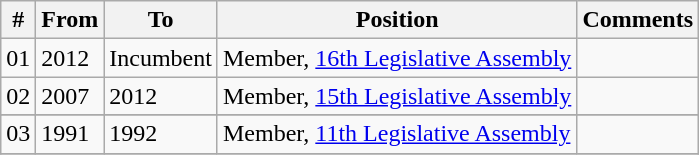<table class="wikitable sortable">
<tr>
<th>#</th>
<th>From</th>
<th>To</th>
<th>Position</th>
<th>Comments</th>
</tr>
<tr>
<td>01</td>
<td>2012</td>
<td>Incumbent</td>
<td>Member, <a href='#'>16th Legislative Assembly</a></td>
<td></td>
</tr>
<tr>
<td>02</td>
<td>2007</td>
<td>2012</td>
<td>Member, <a href='#'>15th Legislative Assembly</a></td>
<td></td>
</tr>
<tr>
</tr>
<tr>
<td>03</td>
<td>1991</td>
<td>1992</td>
<td>Member, <a href='#'>11th Legislative Assembly</a></td>
<td></td>
</tr>
<tr>
</tr>
</table>
